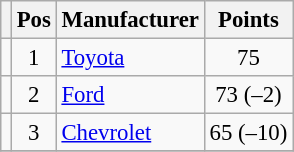<table class="wikitable" style="font-size: 95%">
<tr>
<th></th>
<th>Pos</th>
<th>Manufacturer</th>
<th>Points</th>
</tr>
<tr>
<td align="left"></td>
<td style="text-align:center;">1</td>
<td><a href='#'>Toyota</a></td>
<td style="text-align:center;">75</td>
</tr>
<tr>
<td align="left"></td>
<td style="text-align:center;">2</td>
<td><a href='#'>Ford</a></td>
<td style="text-align:center;">73 (–2)</td>
</tr>
<tr>
<td align="left"></td>
<td style="text-align:center;">3</td>
<td><a href='#'>Chevrolet</a></td>
<td style="text-align:center;">65 (–10)</td>
</tr>
<tr class="sortbottom">
</tr>
</table>
